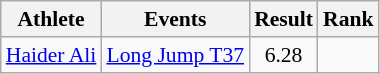<table class=wikitable style="font-size:90%">
<tr align=center>
<th scope="col">Athlete</th>
<th scope="col">Events</th>
<th scope="col">Result</th>
<th scope="col">Rank</th>
</tr>
<tr align=center>
<td align=left><a href='#'>Haider Ali</a></td>
<td align=left><a href='#'>Long Jump T37</a></td>
<td>6.28</td>
<td></td>
</tr>
</table>
